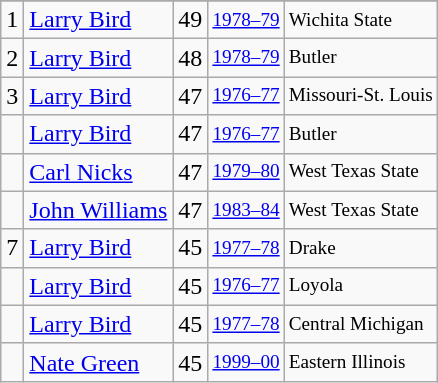<table class="wikitable">
<tr>
</tr>
<tr>
<td>1</td>
<td><a href='#'>Larry Bird</a></td>
<td>49</td>
<td style="font-size:80%;"><a href='#'>1978–79</a></td>
<td style="font-size:80%;">Wichita State</td>
</tr>
<tr>
<td>2</td>
<td><a href='#'>Larry Bird</a></td>
<td>48</td>
<td style="font-size:80%;"><a href='#'>1978–79</a></td>
<td style="font-size:80%;">Butler</td>
</tr>
<tr>
<td>3</td>
<td><a href='#'>Larry Bird</a></td>
<td>47</td>
<td style="font-size:80%;"><a href='#'>1976–77</a></td>
<td style="font-size:80%;">Missouri-St. Louis</td>
</tr>
<tr>
<td></td>
<td><a href='#'>Larry Bird</a></td>
<td>47</td>
<td style="font-size:80%;"><a href='#'>1976–77</a></td>
<td style="font-size:80%;">Butler</td>
</tr>
<tr>
<td></td>
<td><a href='#'>Carl Nicks</a></td>
<td>47</td>
<td style="font-size:80%;"><a href='#'>1979–80</a></td>
<td style="font-size:80%;">West Texas State</td>
</tr>
<tr>
<td></td>
<td><a href='#'>John Williams</a></td>
<td>47</td>
<td style="font-size:80%;"><a href='#'>1983–84</a></td>
<td style="font-size:80%;">West Texas State</td>
</tr>
<tr>
<td>7</td>
<td><a href='#'>Larry Bird</a></td>
<td>45</td>
<td style="font-size:80%;"><a href='#'>1977–78</a></td>
<td style="font-size:80%;">Drake</td>
</tr>
<tr>
<td></td>
<td><a href='#'>Larry Bird</a></td>
<td>45</td>
<td style="font-size:80%;"><a href='#'>1976–77</a></td>
<td style="font-size:80%;">Loyola</td>
</tr>
<tr>
<td></td>
<td><a href='#'>Larry Bird</a></td>
<td>45</td>
<td style="font-size:80%;"><a href='#'>1977–78</a></td>
<td style="font-size:80%;">Central Michigan</td>
</tr>
<tr>
<td></td>
<td><a href='#'>Nate Green</a></td>
<td>45</td>
<td style="font-size:80%;"><a href='#'>1999–00</a></td>
<td style="font-size:80%;">Eastern Illinois</td>
</tr>
</table>
